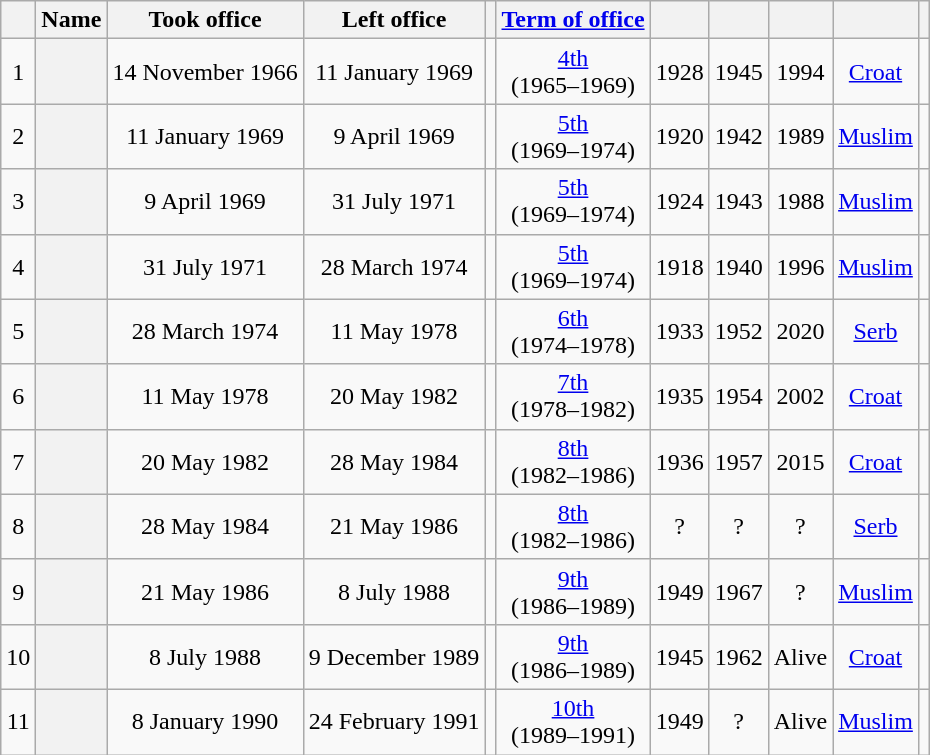<table class="wikitable sortable" style=text-align:center>
<tr>
<th scope=col></th>
<th scope=col>Name</th>
<th scope=col>Took office</th>
<th scope=col>Left office</th>
<th scope=col></th>
<th scope=col><a href='#'>Term of office</a></th>
<th scope=col></th>
<th scope=col></th>
<th scope=col></th>
<th scope=col></th>
<th scope=col class="unsortable"></th>
</tr>
<tr>
<td>1</td>
<th align="center" scope="row" style="font-weight:normal;"></th>
<td>14 November 1966</td>
<td>11 January 1969</td>
<td></td>
<td><a href='#'>4th</a><br>(1965–1969)</td>
<td>1928</td>
<td>1945</td>
<td>1994</td>
<td><a href='#'>Croat</a></td>
<td></td>
</tr>
<tr>
<td>2</td>
<th align="center" scope="row" style="font-weight:normal;"></th>
<td>11 January 1969</td>
<td>9 April 1969</td>
<td></td>
<td><a href='#'>5th</a><br>(1969–1974)</td>
<td>1920</td>
<td>1942</td>
<td>1989</td>
<td><a href='#'>Muslim</a></td>
<td></td>
</tr>
<tr>
<td>3</td>
<th align="center" scope="row" style="font-weight:normal;"></th>
<td>9 April 1969</td>
<td>31 July 1971</td>
<td></td>
<td><a href='#'>5th</a><br>(1969–1974)</td>
<td>1924</td>
<td>1943</td>
<td>1988</td>
<td><a href='#'>Muslim</a></td>
<td></td>
</tr>
<tr>
<td>4</td>
<th align="center" scope="row" style="font-weight:normal;"></th>
<td>31 July 1971</td>
<td>28 March 1974</td>
<td></td>
<td><a href='#'>5th</a><br>(1969–1974)</td>
<td>1918</td>
<td>1940</td>
<td>1996</td>
<td><a href='#'>Muslim</a></td>
<td></td>
</tr>
<tr>
<td>5</td>
<th align="center" scope="row" style="font-weight:normal;"></th>
<td>28 March 1974</td>
<td>11 May 1978</td>
<td></td>
<td><a href='#'>6th</a><br>(1974–1978)</td>
<td>1933</td>
<td>1952</td>
<td>2020</td>
<td><a href='#'>Serb</a></td>
<td></td>
</tr>
<tr>
<td>6</td>
<th align="center" scope="row" style="font-weight:normal;"></th>
<td>11 May 1978</td>
<td>20 May 1982</td>
<td></td>
<td><a href='#'>7th</a><br>(1978–1982)</td>
<td>1935</td>
<td>1954</td>
<td>2002</td>
<td><a href='#'>Croat</a></td>
<td></td>
</tr>
<tr>
<td>7</td>
<th align="center" scope="row" style="font-weight:normal;"></th>
<td>20 May 1982</td>
<td>28 May 1984</td>
<td></td>
<td><a href='#'>8th</a><br>(1982–1986)</td>
<td>1936</td>
<td>1957</td>
<td>2015</td>
<td><a href='#'>Croat</a></td>
<td></td>
</tr>
<tr>
<td>8</td>
<th align="center" scope="row" style="font-weight:normal;"></th>
<td>28 May 1984</td>
<td>21 May 1986</td>
<td></td>
<td><a href='#'>8th</a><br>(1982–1986)</td>
<td>?</td>
<td>?</td>
<td>?</td>
<td><a href='#'>Serb</a></td>
<td></td>
</tr>
<tr>
<td>9</td>
<th align="center" scope="row" style="font-weight:normal;"></th>
<td>21 May 1986</td>
<td>8 July 1988</td>
<td></td>
<td><a href='#'>9th</a><br>(1986–1989)</td>
<td>1949</td>
<td>1967</td>
<td>?</td>
<td><a href='#'>Muslim</a></td>
<td></td>
</tr>
<tr>
<td>10</td>
<th align="center" scope="row" style="font-weight:normal;"></th>
<td>8 July 1988</td>
<td>9 December 1989</td>
<td></td>
<td><a href='#'>9th</a><br>(1986–1989)</td>
<td>1945</td>
<td>1962</td>
<td>Alive</td>
<td><a href='#'>Croat</a></td>
<td></td>
</tr>
<tr>
<td>11</td>
<th align="center" scope="row" style="font-weight:normal;"></th>
<td>8 January 1990</td>
<td>24 February 1991</td>
<td></td>
<td><a href='#'>10th</a><br>(1989–1991)</td>
<td>1949</td>
<td>?</td>
<td>Alive</td>
<td><a href='#'>Muslim</a></td>
<td></td>
</tr>
</table>
